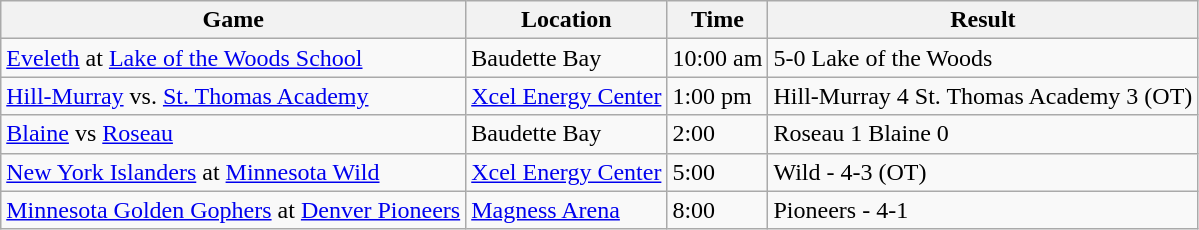<table class="wikitable">
<tr>
<th>Game</th>
<th>Location</th>
<th>Time</th>
<th>Result</th>
</tr>
<tr>
<td><a href='#'>Eveleth</a> at <a href='#'>Lake of the Woods School</a></td>
<td>Baudette Bay</td>
<td>10:00 am</td>
<td>5-0 Lake of the Woods</td>
</tr>
<tr>
<td><a href='#'>Hill-Murray</a> vs. <a href='#'>St. Thomas Academy</a></td>
<td><a href='#'>Xcel Energy Center</a></td>
<td>1:00 pm</td>
<td>Hill-Murray 4  St. Thomas Academy 3 (OT)</td>
</tr>
<tr>
<td><a href='#'>Blaine</a> vs <a href='#'>Roseau</a></td>
<td>Baudette Bay</td>
<td>2:00</td>
<td>Roseau 1  Blaine 0</td>
</tr>
<tr>
<td><a href='#'>New York Islanders</a> at <a href='#'>Minnesota Wild</a></td>
<td><a href='#'>Xcel Energy Center</a></td>
<td>5:00</td>
<td>Wild - 4-3 (OT)</td>
</tr>
<tr>
<td><a href='#'>Minnesota Golden Gophers</a> at <a href='#'>Denver Pioneers</a></td>
<td><a href='#'>Magness Arena</a></td>
<td>8:00</td>
<td>Pioneers - 4-1</td>
</tr>
</table>
